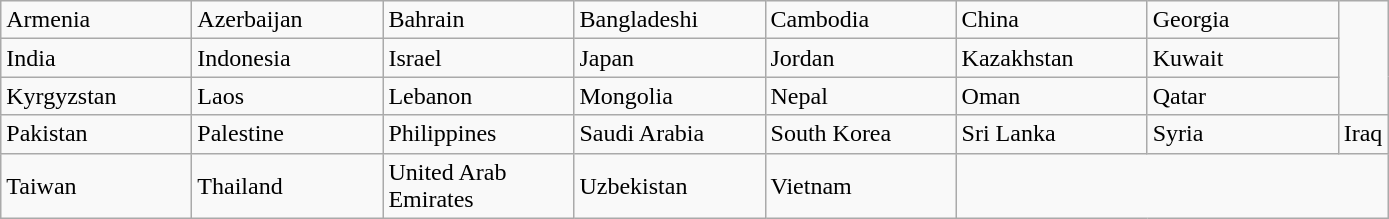<table class="wikitable">
<tr>
<td width="120pt"> Armenia</td>
<td width="120pt"> Azerbaijan</td>
<td width="120pt"> Bahrain</td>
<td width="120pt"> Bangladeshi</td>
<td width="120pt"> Cambodia</td>
<td width="120pt"> China</td>
<td width="120pt"> Georgia</td>
</tr>
<tr>
<td>India</td>
<td> Indonesia</td>
<td>Israel</td>
<td>Japan</td>
<td>Jordan</td>
<td> Kazakhstan</td>
<td> Kuwait</td>
</tr>
<tr>
<td> Kyrgyzstan</td>
<td> Laos</td>
<td> Lebanon</td>
<td> Mongolia</td>
<td> Nepal</td>
<td> Oman</td>
<td> Qatar</td>
</tr>
<tr>
<td> Pakistan</td>
<td> Palestine</td>
<td> Philippines</td>
<td> Saudi Arabia</td>
<td> South Korea</td>
<td> Sri Lanka</td>
<td> Syria</td>
<td> Iraq</td>
</tr>
<tr>
<td> Taiwan</td>
<td>  Thailand</td>
<td> United Arab Emirates </td>
<td> Uzbekistan</td>
<td> Vietnam</td>
</tr>
</table>
